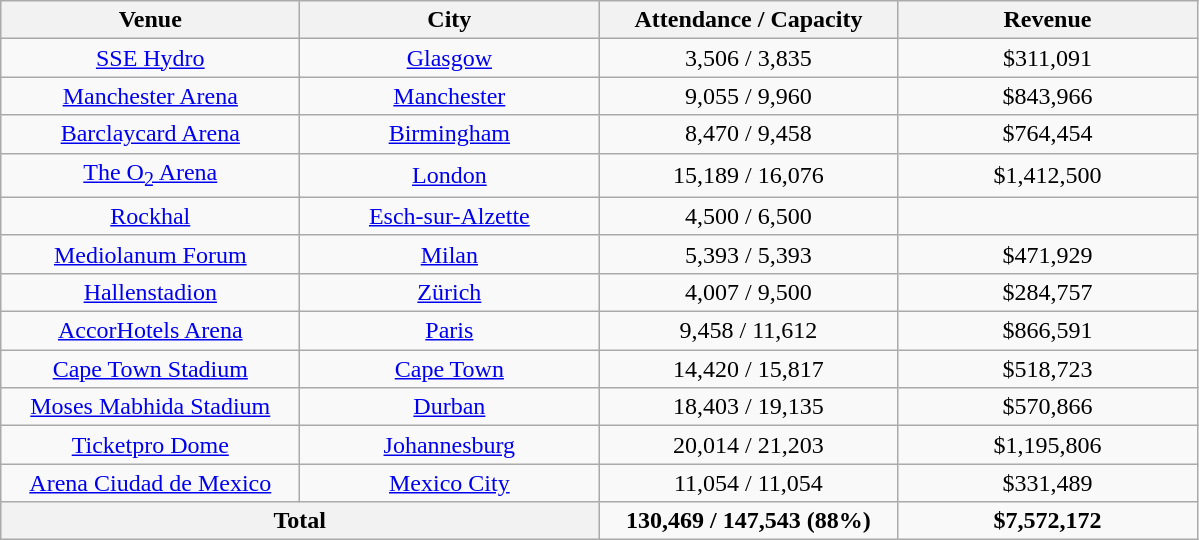<table class="wikitable" style="text-align:center;">
<tr>
<th scope="col" style="width:12em;">Venue</th>
<th scope="col" style="width:12em;">City</th>
<th scope="col" style="width:12em;">Attendance / Capacity</th>
<th scope="col" style="width:12em;">Revenue</th>
</tr>
<tr>
<td><a href='#'>SSE Hydro</a></td>
<td><a href='#'>Glasgow</a></td>
<td>3,506 / 3,835</td>
<td>$311,091</td>
</tr>
<tr>
<td><a href='#'>Manchester Arena</a></td>
<td><a href='#'>Manchester</a></td>
<td>9,055 / 9,960</td>
<td>$843,966</td>
</tr>
<tr>
<td><a href='#'>Barclaycard Arena</a></td>
<td><a href='#'>Birmingham</a></td>
<td>8,470 / 9,458</td>
<td>$764,454</td>
</tr>
<tr>
<td><a href='#'>The O<sub>2</sub> Arena</a></td>
<td><a href='#'>London</a></td>
<td>15,189 / 16,076</td>
<td>$1,412,500</td>
</tr>
<tr>
<td><a href='#'>Rockhal</a></td>
<td><a href='#'>Esch-sur-Alzette</a></td>
<td>4,500 / 6,500</td>
<td></td>
</tr>
<tr>
<td><a href='#'>Mediolanum Forum</a></td>
<td><a href='#'>Milan</a></td>
<td>5,393 / 5,393</td>
<td>$471,929</td>
</tr>
<tr>
<td><a href='#'>Hallenstadion</a></td>
<td><a href='#'>Zürich</a></td>
<td>4,007 / 9,500</td>
<td>$284,757</td>
</tr>
<tr>
<td><a href='#'>AccorHotels Arena</a></td>
<td><a href='#'>Paris</a></td>
<td>9,458 / 11,612</td>
<td>$866,591</td>
</tr>
<tr>
<td><a href='#'>Cape Town Stadium</a></td>
<td><a href='#'>Cape Town</a></td>
<td>14,420 / 15,817</td>
<td>$518,723</td>
</tr>
<tr>
<td><a href='#'>Moses Mabhida Stadium</a></td>
<td><a href='#'>Durban</a></td>
<td>18,403 / 19,135</td>
<td>$570,866</td>
</tr>
<tr>
<td><a href='#'>Ticketpro Dome</a></td>
<td><a href='#'>Johannesburg</a></td>
<td>20,014 / 21,203</td>
<td>$1,195,806</td>
</tr>
<tr>
<td><a href='#'>Arena Ciudad de Mexico</a></td>
<td><a href='#'>Mexico City</a></td>
<td>11,054 / 11,054</td>
<td>$331,489</td>
</tr>
<tr>
<th colspan="2">Total</th>
<td><strong>130,469 / 147,543 (88%)</strong></td>
<td><strong>$7,572,172</strong></td>
</tr>
</table>
